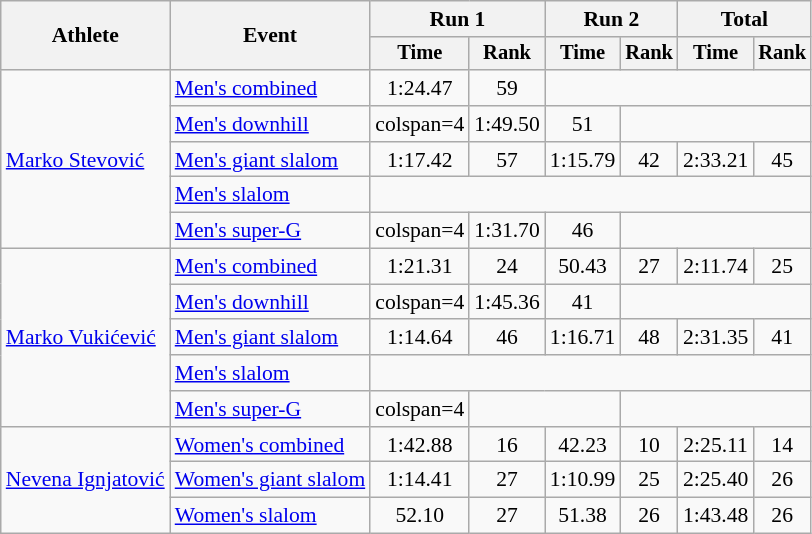<table class="wikitable" style="font-size:90%">
<tr>
<th rowspan=2>Athlete</th>
<th rowspan=2>Event</th>
<th colspan=2>Run 1</th>
<th colspan=2>Run 2</th>
<th colspan=2>Total</th>
</tr>
<tr style="font-size:95%">
<th>Time</th>
<th>Rank</th>
<th>Time</th>
<th>Rank</th>
<th>Time</th>
<th>Rank</th>
</tr>
<tr align=center>
<td style="text-align:left;" rowspan="5"><a href='#'>Marko Stevović</a></td>
<td align=left><a href='#'>Men's combined</a></td>
<td>1:24.47</td>
<td>59</td>
<td colspan=4></td>
</tr>
<tr align=center>
<td align=left><a href='#'>Men's downhill</a></td>
<td>colspan=4 </td>
<td>1:49.50</td>
<td>51</td>
</tr>
<tr align=center>
<td align=left><a href='#'>Men's giant slalom</a></td>
<td>1:17.42</td>
<td>57</td>
<td>1:15.79</td>
<td>42</td>
<td>2:33.21</td>
<td>45</td>
</tr>
<tr align=center>
<td align=left><a href='#'>Men's slalom</a></td>
<td colspan=6></td>
</tr>
<tr align=center>
<td align=left><a href='#'>Men's super-G</a></td>
<td>colspan=4 </td>
<td>1:31.70</td>
<td>46</td>
</tr>
<tr align=center>
<td align=left rowspan=5><a href='#'>Marko Vukićević</a></td>
<td align=left><a href='#'>Men's combined</a></td>
<td>1:21.31</td>
<td>24</td>
<td>50.43</td>
<td>27</td>
<td>2:11.74</td>
<td>25</td>
</tr>
<tr align=center>
<td align=left><a href='#'>Men's downhill</a></td>
<td>colspan=4 </td>
<td>1:45.36</td>
<td>41</td>
</tr>
<tr align=center>
<td align=left><a href='#'>Men's giant slalom</a></td>
<td>1:14.64</td>
<td>46</td>
<td>1:16.71</td>
<td>48</td>
<td>2:31.35</td>
<td>41</td>
</tr>
<tr align=center>
<td align=left><a href='#'>Men's slalom</a></td>
<td colspan=6></td>
</tr>
<tr align=center>
<td align=left><a href='#'>Men's super-G</a></td>
<td>colspan=4 </td>
<td colspan=2></td>
</tr>
<tr align=center>
<td style="text-align:left;" rowspan="3"><a href='#'>Nevena Ignjatović</a></td>
<td align=left><a href='#'>Women's combined</a></td>
<td>1:42.88</td>
<td>16</td>
<td>42.23</td>
<td>10</td>
<td>2:25.11</td>
<td>14</td>
</tr>
<tr align=center>
<td align=left><a href='#'>Women's giant slalom</a></td>
<td>1:14.41</td>
<td>27</td>
<td>1:10.99</td>
<td>25</td>
<td>2:25.40</td>
<td>26</td>
</tr>
<tr align=center>
<td align=left><a href='#'>Women's slalom</a></td>
<td>52.10</td>
<td>27</td>
<td>51.38</td>
<td>26</td>
<td>1:43.48</td>
<td>26</td>
</tr>
</table>
